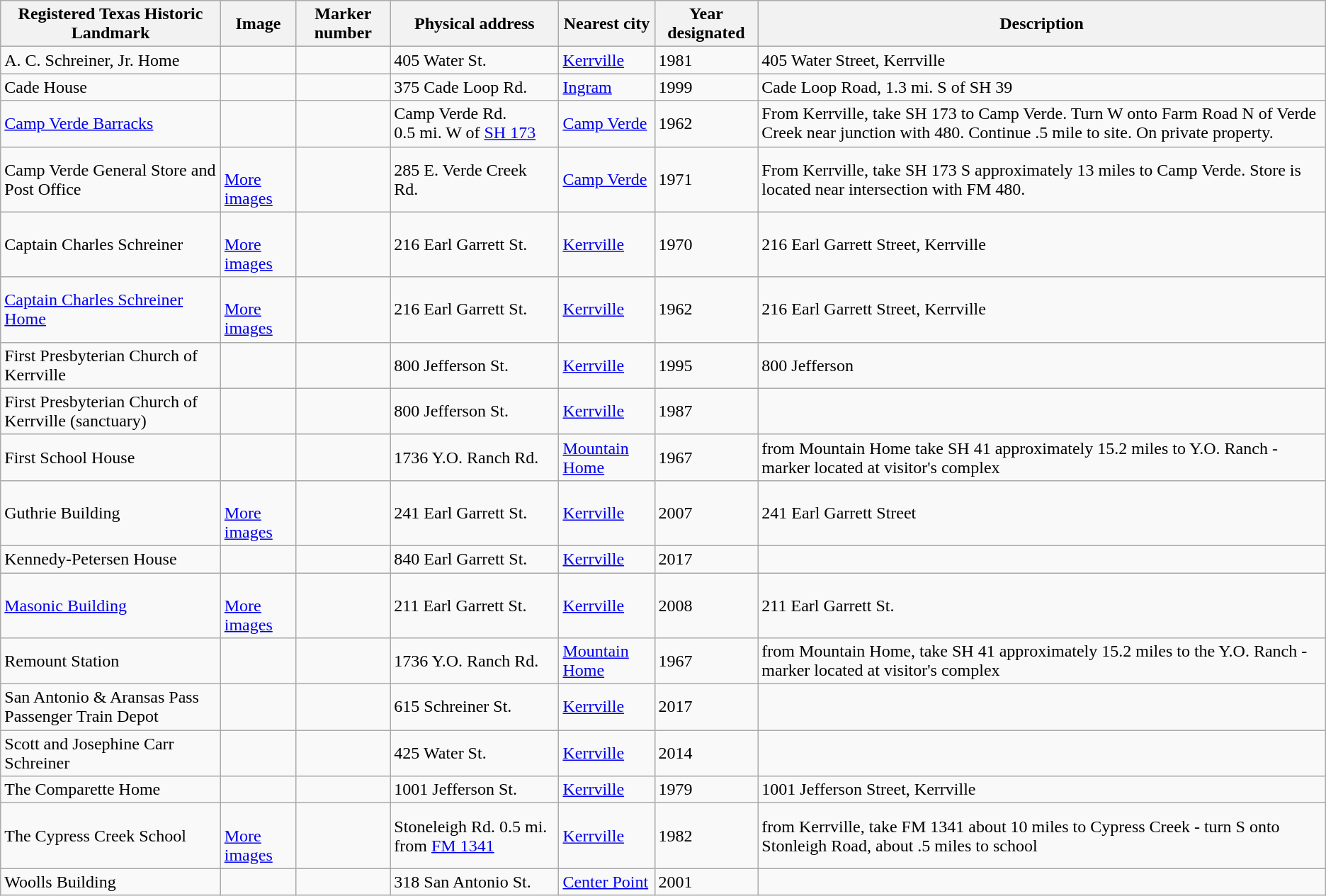<table class="wikitable sortable">
<tr>
<th>Registered Texas Historic Landmark</th>
<th>Image</th>
<th>Marker number</th>
<th>Physical address</th>
<th>Nearest city</th>
<th>Year designated</th>
<th>Description</th>
</tr>
<tr>
<td>A. C. Schreiner, Jr. Home</td>
<td></td>
<td></td>
<td>405 Water St.<br></td>
<td><a href='#'>Kerrville</a></td>
<td>1981</td>
<td>405 Water Street, Kerrville</td>
</tr>
<tr>
<td>Cade House</td>
<td></td>
<td></td>
<td>375 Cade Loop Rd.<br></td>
<td><a href='#'>Ingram</a></td>
<td>1999</td>
<td>Cade Loop Road, 1.3 mi. S of SH 39</td>
</tr>
<tr>
<td><a href='#'>Camp Verde Barracks</a></td>
<td></td>
<td></td>
<td>Camp Verde Rd. 0.5 mi. W of <a href='#'>SH 173</a><br></td>
<td><a href='#'>Camp Verde</a></td>
<td>1962</td>
<td>From Kerrville, take SH 173 to Camp Verde. Turn W onto Farm Road N of Verde Creek near junction with 480. Continue .5 mile to site. On private property.</td>
</tr>
<tr>
<td>Camp Verde General Store and Post Office</td>
<td><br> <a href='#'>More images</a></td>
<td></td>
<td>285 E. Verde Creek Rd.<br></td>
<td><a href='#'>Camp Verde</a></td>
<td>1971</td>
<td>From Kerrville, take SH 173 S approximately 13 miles to Camp Verde. Store is located near intersection with FM 480.</td>
</tr>
<tr>
<td>Captain Charles Schreiner</td>
<td><br> <a href='#'>More images</a></td>
<td></td>
<td>216 Earl Garrett St.<br></td>
<td><a href='#'>Kerrville</a></td>
<td>1970</td>
<td>216 Earl Garrett Street, Kerrville</td>
</tr>
<tr>
<td><a href='#'>Captain Charles Schreiner Home</a></td>
<td><br> <a href='#'>More images</a></td>
<td></td>
<td>216 Earl Garrett St.<br></td>
<td><a href='#'>Kerrville</a></td>
<td>1962</td>
<td>216 Earl Garrett Street, Kerrville</td>
</tr>
<tr>
<td>First Presbyterian Church of Kerrville</td>
<td></td>
<td></td>
<td>800 Jefferson St.<br></td>
<td><a href='#'>Kerrville</a></td>
<td>1995</td>
<td>800 Jefferson</td>
</tr>
<tr>
<td>First Presbyterian Church of Kerrville (sanctuary)</td>
<td></td>
<td></td>
<td>800 Jefferson St.<br></td>
<td><a href='#'>Kerrville</a></td>
<td>1987</td>
<td></td>
</tr>
<tr>
<td>First School House</td>
<td></td>
<td></td>
<td>1736 Y.O. Ranch Rd.<br></td>
<td><a href='#'>Mountain Home</a></td>
<td>1967</td>
<td>from Mountain Home take SH 41 approximately 15.2 miles to Y.O. Ranch - marker located at visitor's complex</td>
</tr>
<tr>
<td>Guthrie Building</td>
<td><br> <a href='#'>More images</a></td>
<td></td>
<td>241 Earl Garrett St.<br></td>
<td><a href='#'>Kerrville</a></td>
<td>2007</td>
<td>241 Earl Garrett Street</td>
</tr>
<tr>
<td>Kennedy-Petersen House</td>
<td></td>
<td></td>
<td>840 Earl Garrett St.<br></td>
<td><a href='#'>Kerrville</a></td>
<td>2017</td>
<td></td>
</tr>
<tr>
<td><a href='#'>Masonic Building</a></td>
<td><br> <a href='#'>More images</a></td>
<td></td>
<td>211 Earl Garrett St.<br></td>
<td><a href='#'>Kerrville</a></td>
<td>2008</td>
<td>211 Earl Garrett St.</td>
</tr>
<tr>
<td>Remount Station</td>
<td></td>
<td></td>
<td>1736 Y.O. Ranch Rd.<br></td>
<td><a href='#'>Mountain Home</a></td>
<td>1967</td>
<td>from Mountain Home, take SH 41 approximately 15.2 miles to the Y.O. Ranch - marker located at visitor's complex</td>
</tr>
<tr>
<td>San Antonio & Aransas Pass Passenger Train Depot</td>
<td></td>
<td></td>
<td>615 Schreiner St.<br></td>
<td><a href='#'>Kerrville</a></td>
<td>2017</td>
<td></td>
</tr>
<tr>
<td>Scott and Josephine Carr Schreiner</td>
<td></td>
<td></td>
<td>425 Water St.<br></td>
<td><a href='#'>Kerrville</a></td>
<td>2014</td>
<td></td>
</tr>
<tr>
<td>The Comparette Home</td>
<td></td>
<td></td>
<td>1001 Jefferson St.<br></td>
<td><a href='#'>Kerrville</a></td>
<td>1979</td>
<td>1001 Jefferson Street, Kerrville</td>
</tr>
<tr>
<td>The Cypress Creek School</td>
<td><br> <a href='#'>More images</a></td>
<td></td>
<td>Stoneleigh Rd. 0.5 mi. from <a href='#'>FM 1341</a><br></td>
<td><a href='#'>Kerrville</a></td>
<td>1982</td>
<td>from Kerrville, take FM 1341 about 10 miles to Cypress Creek - turn S onto Stonleigh Road, about .5 miles to school</td>
</tr>
<tr>
<td>Woolls Building</td>
<td></td>
<td></td>
<td>318 San Antonio St.<br></td>
<td><a href='#'>Center Point</a></td>
<td>2001</td>
<td></td>
</tr>
</table>
